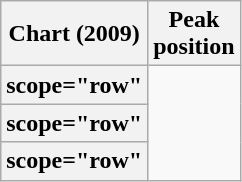<table class="wikitable sortable plainrowheaders">
<tr>
<th>Chart (2009)</th>
<th>Peak<br>position</th>
</tr>
<tr>
<th>scope="row" </th>
</tr>
<tr>
<th>scope="row" </th>
</tr>
<tr>
<th>scope="row" </th>
</tr>
</table>
